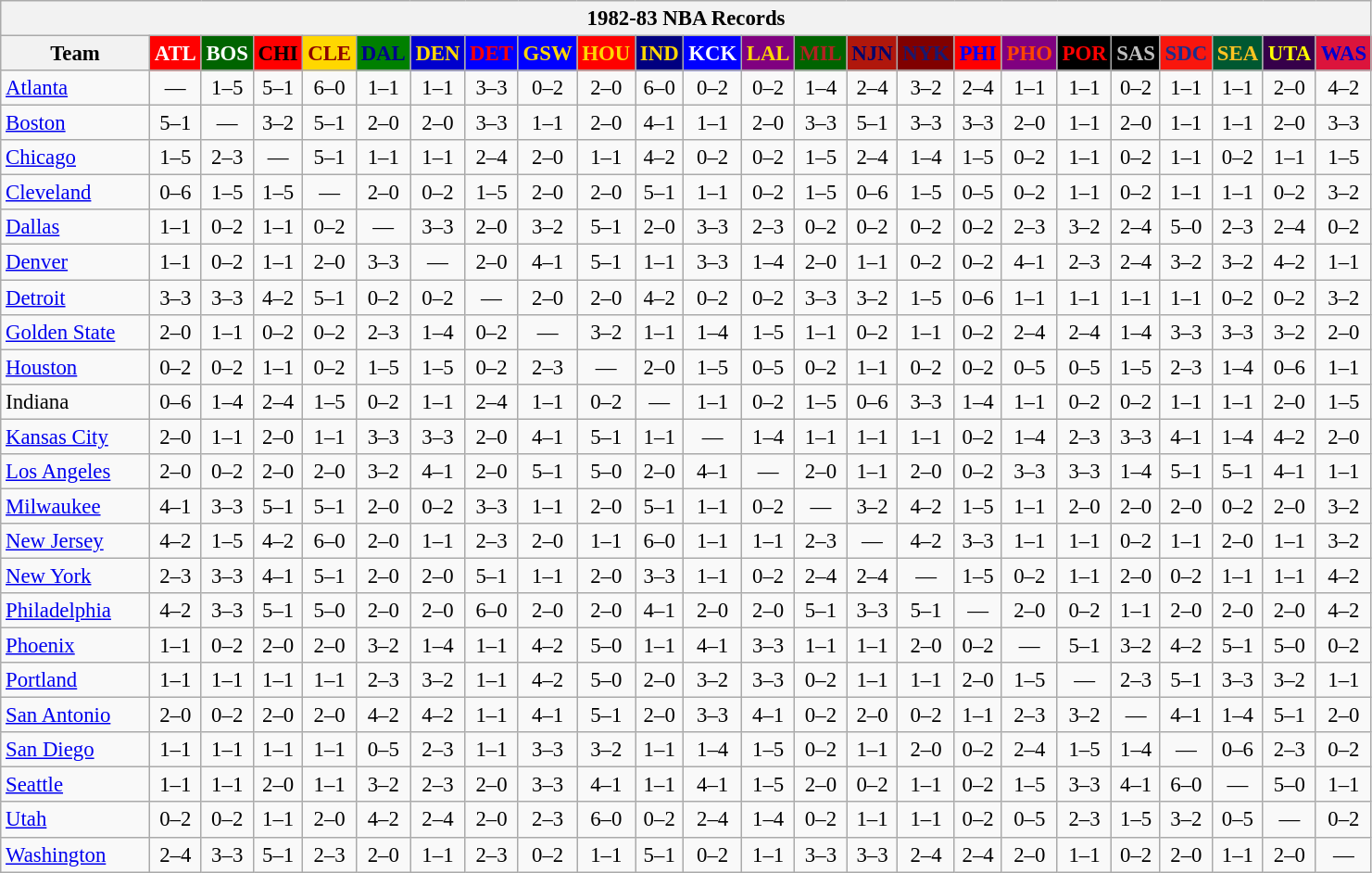<table class="wikitable" style="font-size:95%; text-align:center;">
<tr>
<th colspan=24>1982-83 NBA Records</th>
</tr>
<tr>
<th width=100>Team</th>
<th style="background:#FF0000;color:#FFFFFF;width=35">ATL</th>
<th style="background:#006400;color:#FFFFFF;width=35">BOS</th>
<th style="background:#FF0000;color:#000000;width=35">CHI</th>
<th style="background:#FFD700;color:#8B0000;width=35">CLE</th>
<th style="background:#008000;color:#00008B;width=35">DAL</th>
<th style="background:#0000CD;color:#FFD700;width=35">DEN</th>
<th style="background:#0000FF;color:#FF0000;width=35">DET</th>
<th style="background:#0000FF;color:#FFD700;width=35">GSW</th>
<th style="background:#FF0000;color:#FFD700;width=35">HOU</th>
<th style="background:#000080;color:#FFD700;width=35">IND</th>
<th style="background:#0000FF;color:#FFFFFF;width=35">KCK</th>
<th style="background:#800080;color:#FFD700;width=35">LAL</th>
<th style="background:#006400;color:#B22222;width=35">MIL</th>
<th style="background:#B0170C;color:#00056D;width=35">NJN</th>
<th style="background:#800000;color:#191970;width=35">NYK</th>
<th style="background:#FF0000;color:#0000FF;width=35">PHI</th>
<th style="background:#800080;color:#FF4500;width=35">PHO</th>
<th style="background:#000000;color:#FF0000;width=35">POR</th>
<th style="background:#000000;color:#C0C0C0;width=35">SAS</th>
<th style="background:#F9160D;color:#1A2E8B;width=35">SDC</th>
<th style="background:#005831;color:#FFC322;width=35">SEA</th>
<th style="background:#36004A;color:#FFFF00;width=35">UTA</th>
<th style="background:#DC143C;color:#0000CD;width=35">WAS</th>
</tr>
<tr>
<td style="text-align:left;"><a href='#'>Atlanta</a></td>
<td>—</td>
<td>1–5</td>
<td>5–1</td>
<td>6–0</td>
<td>1–1</td>
<td>1–1</td>
<td>3–3</td>
<td>0–2</td>
<td>2–0</td>
<td>6–0</td>
<td>0–2</td>
<td>0–2</td>
<td>1–4</td>
<td>2–4</td>
<td>3–2</td>
<td>2–4</td>
<td>1–1</td>
<td>1–1</td>
<td>0–2</td>
<td>1–1</td>
<td>1–1</td>
<td>2–0</td>
<td>4–2</td>
</tr>
<tr>
<td style="text-align:left;"><a href='#'>Boston</a></td>
<td>5–1</td>
<td>—</td>
<td>3–2</td>
<td>5–1</td>
<td>2–0</td>
<td>2–0</td>
<td>3–3</td>
<td>1–1</td>
<td>2–0</td>
<td>4–1</td>
<td>1–1</td>
<td>2–0</td>
<td>3–3</td>
<td>5–1</td>
<td>3–3</td>
<td>3–3</td>
<td>2–0</td>
<td>1–1</td>
<td>2–0</td>
<td>1–1</td>
<td>1–1</td>
<td>2–0</td>
<td>3–3</td>
</tr>
<tr>
<td style="text-align:left;"><a href='#'>Chicago</a></td>
<td>1–5</td>
<td>2–3</td>
<td>—</td>
<td>5–1</td>
<td>1–1</td>
<td>1–1</td>
<td>2–4</td>
<td>2–0</td>
<td>1–1</td>
<td>4–2</td>
<td>0–2</td>
<td>0–2</td>
<td>1–5</td>
<td>2–4</td>
<td>1–4</td>
<td>1–5</td>
<td>0–2</td>
<td>1–1</td>
<td>0–2</td>
<td>1–1</td>
<td>0–2</td>
<td>1–1</td>
<td>1–5</td>
</tr>
<tr>
<td style="text-align:left;"><a href='#'>Cleveland</a></td>
<td>0–6</td>
<td>1–5</td>
<td>1–5</td>
<td>—</td>
<td>2–0</td>
<td>0–2</td>
<td>1–5</td>
<td>2–0</td>
<td>2–0</td>
<td>5–1</td>
<td>1–1</td>
<td>0–2</td>
<td>1–5</td>
<td>0–6</td>
<td>1–5</td>
<td>0–5</td>
<td>0–2</td>
<td>1–1</td>
<td>0–2</td>
<td>1–1</td>
<td>1–1</td>
<td>0–2</td>
<td>3–2</td>
</tr>
<tr>
<td style="text-align:left;"><a href='#'>Dallas</a></td>
<td>1–1</td>
<td>0–2</td>
<td>1–1</td>
<td>0–2</td>
<td>—</td>
<td>3–3</td>
<td>2–0</td>
<td>3–2</td>
<td>5–1</td>
<td>2–0</td>
<td>3–3</td>
<td>2–3</td>
<td>0–2</td>
<td>0–2</td>
<td>0–2</td>
<td>0–2</td>
<td>2–3</td>
<td>3–2</td>
<td>2–4</td>
<td>5–0</td>
<td>2–3</td>
<td>2–4</td>
<td>0–2</td>
</tr>
<tr>
<td style="text-align:left;"><a href='#'>Denver</a></td>
<td>1–1</td>
<td>0–2</td>
<td>1–1</td>
<td>2–0</td>
<td>3–3</td>
<td>—</td>
<td>2–0</td>
<td>4–1</td>
<td>5–1</td>
<td>1–1</td>
<td>3–3</td>
<td>1–4</td>
<td>2–0</td>
<td>1–1</td>
<td>0–2</td>
<td>0–2</td>
<td>4–1</td>
<td>2–3</td>
<td>2–4</td>
<td>3–2</td>
<td>3–2</td>
<td>4–2</td>
<td>1–1</td>
</tr>
<tr>
<td style="text-align:left;"><a href='#'>Detroit</a></td>
<td>3–3</td>
<td>3–3</td>
<td>4–2</td>
<td>5–1</td>
<td>0–2</td>
<td>0–2</td>
<td>—</td>
<td>2–0</td>
<td>2–0</td>
<td>4–2</td>
<td>0–2</td>
<td>0–2</td>
<td>3–3</td>
<td>3–2</td>
<td>1–5</td>
<td>0–6</td>
<td>1–1</td>
<td>1–1</td>
<td>1–1</td>
<td>1–1</td>
<td>0–2</td>
<td>0–2</td>
<td>3–2</td>
</tr>
<tr>
<td style="text-align:left;"><a href='#'>Golden State</a></td>
<td>2–0</td>
<td>1–1</td>
<td>0–2</td>
<td>0–2</td>
<td>2–3</td>
<td>1–4</td>
<td>0–2</td>
<td>—</td>
<td>3–2</td>
<td>1–1</td>
<td>1–4</td>
<td>1–5</td>
<td>1–1</td>
<td>0–2</td>
<td>1–1</td>
<td>0–2</td>
<td>2–4</td>
<td>2–4</td>
<td>1–4</td>
<td>3–3</td>
<td>3–3</td>
<td>3–2</td>
<td>2–0</td>
</tr>
<tr>
<td style="text-align:left;"><a href='#'>Houston</a></td>
<td>0–2</td>
<td>0–2</td>
<td>1–1</td>
<td>0–2</td>
<td>1–5</td>
<td>1–5</td>
<td>0–2</td>
<td>2–3</td>
<td>—</td>
<td>2–0</td>
<td>1–5</td>
<td>0–5</td>
<td>0–2</td>
<td>1–1</td>
<td>0–2</td>
<td>0–2</td>
<td>0–5</td>
<td>0–5</td>
<td>1–5</td>
<td>2–3</td>
<td>1–4</td>
<td>0–6</td>
<td>1–1</td>
</tr>
<tr>
<td style="text-align:left;">Indiana</td>
<td>0–6</td>
<td>1–4</td>
<td>2–4</td>
<td>1–5</td>
<td>0–2</td>
<td>1–1</td>
<td>2–4</td>
<td>1–1</td>
<td>0–2</td>
<td>—</td>
<td>1–1</td>
<td>0–2</td>
<td>1–5</td>
<td>0–6</td>
<td>3–3</td>
<td>1–4</td>
<td>1–1</td>
<td>0–2</td>
<td>0–2</td>
<td>1–1</td>
<td>1–1</td>
<td>2–0</td>
<td>1–5</td>
</tr>
<tr>
<td style="text-align:left;"><a href='#'>Kansas City</a></td>
<td>2–0</td>
<td>1–1</td>
<td>2–0</td>
<td>1–1</td>
<td>3–3</td>
<td>3–3</td>
<td>2–0</td>
<td>4–1</td>
<td>5–1</td>
<td>1–1</td>
<td>—</td>
<td>1–4</td>
<td>1–1</td>
<td>1–1</td>
<td>1–1</td>
<td>0–2</td>
<td>1–4</td>
<td>2–3</td>
<td>3–3</td>
<td>4–1</td>
<td>1–4</td>
<td>4–2</td>
<td>2–0</td>
</tr>
<tr>
<td style="text-align:left;"><a href='#'>Los Angeles</a></td>
<td>2–0</td>
<td>0–2</td>
<td>2–0</td>
<td>2–0</td>
<td>3–2</td>
<td>4–1</td>
<td>2–0</td>
<td>5–1</td>
<td>5–0</td>
<td>2–0</td>
<td>4–1</td>
<td>—</td>
<td>2–0</td>
<td>1–1</td>
<td>2–0</td>
<td>0–2</td>
<td>3–3</td>
<td>3–3</td>
<td>1–4</td>
<td>5–1</td>
<td>5–1</td>
<td>4–1</td>
<td>1–1</td>
</tr>
<tr>
<td style="text-align:left;"><a href='#'>Milwaukee</a></td>
<td>4–1</td>
<td>3–3</td>
<td>5–1</td>
<td>5–1</td>
<td>2–0</td>
<td>0–2</td>
<td>3–3</td>
<td>1–1</td>
<td>2–0</td>
<td>5–1</td>
<td>1–1</td>
<td>0–2</td>
<td>—</td>
<td>3–2</td>
<td>4–2</td>
<td>1–5</td>
<td>1–1</td>
<td>2–0</td>
<td>2–0</td>
<td>2–0</td>
<td>0–2</td>
<td>2–0</td>
<td>3–2</td>
</tr>
<tr>
<td style="text-align:left;"><a href='#'>New Jersey</a></td>
<td>4–2</td>
<td>1–5</td>
<td>4–2</td>
<td>6–0</td>
<td>2–0</td>
<td>1–1</td>
<td>2–3</td>
<td>2–0</td>
<td>1–1</td>
<td>6–0</td>
<td>1–1</td>
<td>1–1</td>
<td>2–3</td>
<td>—</td>
<td>4–2</td>
<td>3–3</td>
<td>1–1</td>
<td>1–1</td>
<td>0–2</td>
<td>1–1</td>
<td>2–0</td>
<td>1–1</td>
<td>3–2</td>
</tr>
<tr>
<td style="text-align:left;"><a href='#'>New York</a></td>
<td>2–3</td>
<td>3–3</td>
<td>4–1</td>
<td>5–1</td>
<td>2–0</td>
<td>2–0</td>
<td>5–1</td>
<td>1–1</td>
<td>2–0</td>
<td>3–3</td>
<td>1–1</td>
<td>0–2</td>
<td>2–4</td>
<td>2–4</td>
<td>—</td>
<td>1–5</td>
<td>0–2</td>
<td>1–1</td>
<td>2–0</td>
<td>0–2</td>
<td>1–1</td>
<td>1–1</td>
<td>4–2</td>
</tr>
<tr>
<td style="text-align:left;"><a href='#'>Philadelphia</a></td>
<td>4–2</td>
<td>3–3</td>
<td>5–1</td>
<td>5–0</td>
<td>2–0</td>
<td>2–0</td>
<td>6–0</td>
<td>2–0</td>
<td>2–0</td>
<td>4–1</td>
<td>2–0</td>
<td>2–0</td>
<td>5–1</td>
<td>3–3</td>
<td>5–1</td>
<td>—</td>
<td>2–0</td>
<td>0–2</td>
<td>1–1</td>
<td>2–0</td>
<td>2–0</td>
<td>2–0</td>
<td>4–2</td>
</tr>
<tr>
<td style="text-align:left;"><a href='#'>Phoenix</a></td>
<td>1–1</td>
<td>0–2</td>
<td>2–0</td>
<td>2–0</td>
<td>3–2</td>
<td>1–4</td>
<td>1–1</td>
<td>4–2</td>
<td>5–0</td>
<td>1–1</td>
<td>4–1</td>
<td>3–3</td>
<td>1–1</td>
<td>1–1</td>
<td>2–0</td>
<td>0–2</td>
<td>—</td>
<td>5–1</td>
<td>3–2</td>
<td>4–2</td>
<td>5–1</td>
<td>5–0</td>
<td>0–2</td>
</tr>
<tr>
<td style="text-align:left;"><a href='#'>Portland</a></td>
<td>1–1</td>
<td>1–1</td>
<td>1–1</td>
<td>1–1</td>
<td>2–3</td>
<td>3–2</td>
<td>1–1</td>
<td>4–2</td>
<td>5–0</td>
<td>2–0</td>
<td>3–2</td>
<td>3–3</td>
<td>0–2</td>
<td>1–1</td>
<td>1–1</td>
<td>2–0</td>
<td>1–5</td>
<td>—</td>
<td>2–3</td>
<td>5–1</td>
<td>3–3</td>
<td>3–2</td>
<td>1–1</td>
</tr>
<tr>
<td style="text-align:left;"><a href='#'>San Antonio</a></td>
<td>2–0</td>
<td>0–2</td>
<td>2–0</td>
<td>2–0</td>
<td>4–2</td>
<td>4–2</td>
<td>1–1</td>
<td>4–1</td>
<td>5–1</td>
<td>2–0</td>
<td>3–3</td>
<td>4–1</td>
<td>0–2</td>
<td>2–0</td>
<td>0–2</td>
<td>1–1</td>
<td>2–3</td>
<td>3–2</td>
<td>—</td>
<td>4–1</td>
<td>1–4</td>
<td>5–1</td>
<td>2–0</td>
</tr>
<tr>
<td style="text-align:left;"><a href='#'>San Diego</a></td>
<td>1–1</td>
<td>1–1</td>
<td>1–1</td>
<td>1–1</td>
<td>0–5</td>
<td>2–3</td>
<td>1–1</td>
<td>3–3</td>
<td>3–2</td>
<td>1–1</td>
<td>1–4</td>
<td>1–5</td>
<td>0–2</td>
<td>1–1</td>
<td>2–0</td>
<td>0–2</td>
<td>2–4</td>
<td>1–5</td>
<td>1–4</td>
<td>—</td>
<td>0–6</td>
<td>2–3</td>
<td>0–2</td>
</tr>
<tr>
<td style="text-align:left;"><a href='#'>Seattle</a></td>
<td>1–1</td>
<td>1–1</td>
<td>2–0</td>
<td>1–1</td>
<td>3–2</td>
<td>2–3</td>
<td>2–0</td>
<td>3–3</td>
<td>4–1</td>
<td>1–1</td>
<td>4–1</td>
<td>1–5</td>
<td>2–0</td>
<td>0–2</td>
<td>1–1</td>
<td>0–2</td>
<td>1–5</td>
<td>3–3</td>
<td>4–1</td>
<td>6–0</td>
<td>—</td>
<td>5–0</td>
<td>1–1</td>
</tr>
<tr>
<td style="text-align:left;"><a href='#'>Utah</a></td>
<td>0–2</td>
<td>0–2</td>
<td>1–1</td>
<td>2–0</td>
<td>4–2</td>
<td>2–4</td>
<td>2–0</td>
<td>2–3</td>
<td>6–0</td>
<td>0–2</td>
<td>2–4</td>
<td>1–4</td>
<td>0–2</td>
<td>1–1</td>
<td>1–1</td>
<td>0–2</td>
<td>0–5</td>
<td>2–3</td>
<td>1–5</td>
<td>3–2</td>
<td>0–5</td>
<td>—</td>
<td>0–2</td>
</tr>
<tr>
<td style="text-align:left;"><a href='#'>Washington</a></td>
<td>2–4</td>
<td>3–3</td>
<td>5–1</td>
<td>2–3</td>
<td>2–0</td>
<td>1–1</td>
<td>2–3</td>
<td>0–2</td>
<td>1–1</td>
<td>5–1</td>
<td>0–2</td>
<td>1–1</td>
<td>3–3</td>
<td>3–3</td>
<td>2–4</td>
<td>2–4</td>
<td>2–0</td>
<td>1–1</td>
<td>0–2</td>
<td>2–0</td>
<td>1–1</td>
<td>2–0</td>
<td>—</td>
</tr>
</table>
